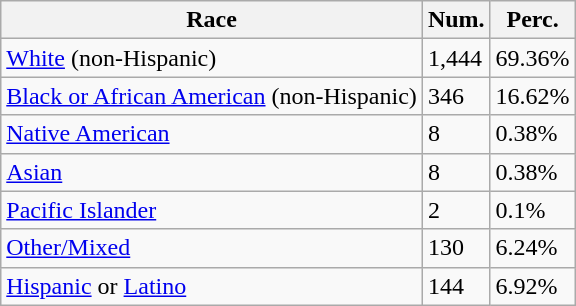<table class="wikitable">
<tr>
<th>Race</th>
<th>Num.</th>
<th>Perc.</th>
</tr>
<tr>
<td><a href='#'>White</a> (non-Hispanic)</td>
<td>1,444</td>
<td>69.36%</td>
</tr>
<tr>
<td><a href='#'>Black or African American</a> (non-Hispanic)</td>
<td>346</td>
<td>16.62%</td>
</tr>
<tr>
<td><a href='#'>Native American</a></td>
<td>8</td>
<td>0.38%</td>
</tr>
<tr>
<td><a href='#'>Asian</a></td>
<td>8</td>
<td>0.38%</td>
</tr>
<tr>
<td><a href='#'>Pacific Islander</a></td>
<td>2</td>
<td>0.1%</td>
</tr>
<tr>
<td><a href='#'>Other/Mixed</a></td>
<td>130</td>
<td>6.24%</td>
</tr>
<tr>
<td><a href='#'>Hispanic</a> or <a href='#'>Latino</a></td>
<td>144</td>
<td>6.92%</td>
</tr>
</table>
